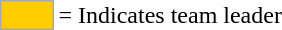<table>
<tr>
<td style="background-color:#FFCC00; border:1px solid #aaaaaa; width:2em;"></td>
<td>= Indicates team leader</td>
</tr>
</table>
